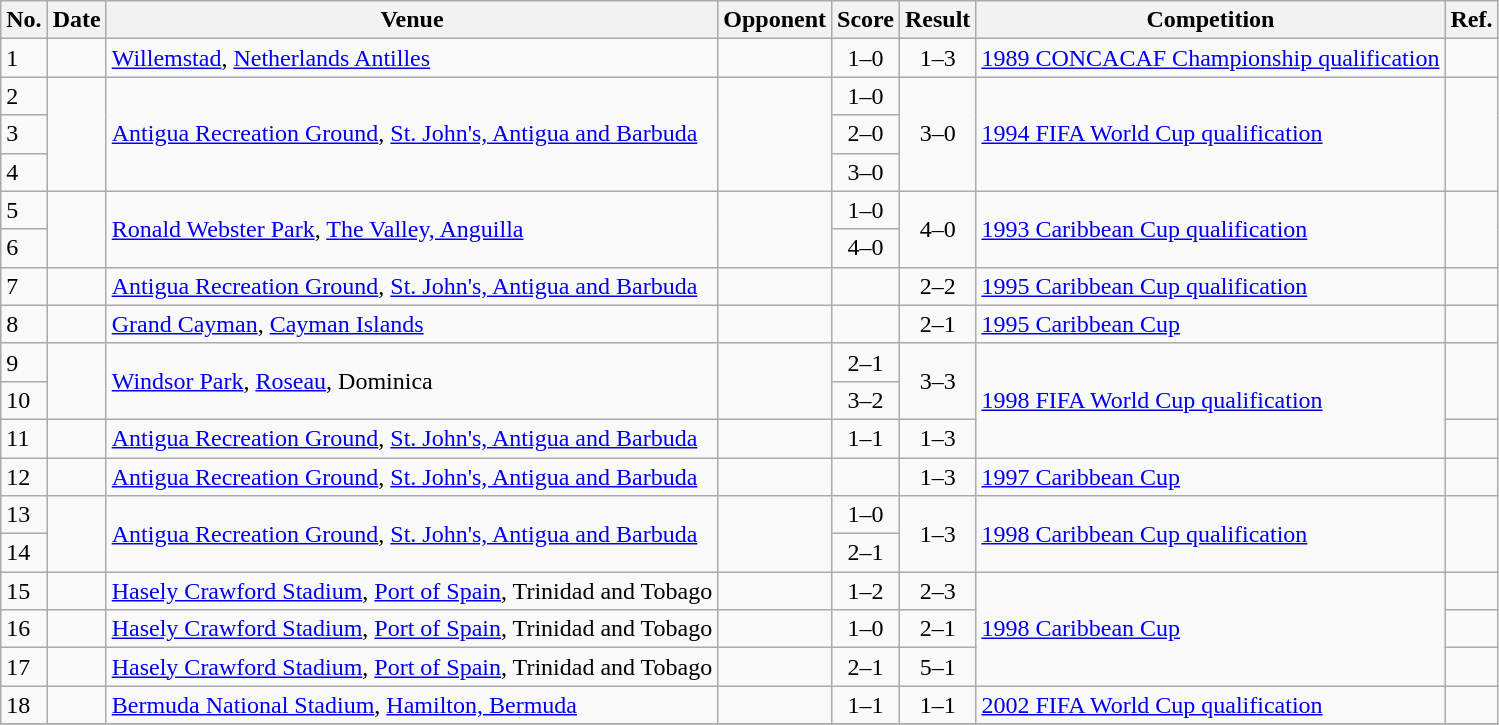<table class="wikitable sortable">
<tr>
<th>No.</th>
<th>Date</th>
<th>Venue</th>
<th>Opponent</th>
<th>Score</th>
<th>Result</th>
<th>Competition</th>
<th>Ref.</th>
</tr>
<tr>
<td>1</td>
<td></td>
<td><a href='#'>Willemstad</a>, <a href='#'>Netherlands Antilles</a></td>
<td></td>
<td align=center>1–0</td>
<td align=center>1–3</td>
<td><a href='#'>1989 CONCACAF Championship qualification</a></td>
<td></td>
</tr>
<tr>
<td>2</td>
<td rowspan=3></td>
<td rowspan=3><a href='#'>Antigua Recreation Ground</a>, <a href='#'>St. John's, Antigua and Barbuda</a></td>
<td rowspan=3></td>
<td align=center>1–0</td>
<td rowspan=3 align=center>3–0</td>
<td rowspan=3><a href='#'>1994 FIFA World Cup qualification</a></td>
<td rowspan=3></td>
</tr>
<tr>
<td>3</td>
<td align=center>2–0</td>
</tr>
<tr>
<td>4</td>
<td align=center>3–0</td>
</tr>
<tr>
<td>5</td>
<td rowspan=2></td>
<td rowspan=2><a href='#'>Ronald Webster Park</a>, <a href='#'>The Valley, Anguilla</a></td>
<td rowspan=2></td>
<td align=center>1–0</td>
<td align=center rowspan=2>4–0</td>
<td rowspan=2><a href='#'>1993 Caribbean Cup qualification</a></td>
<td rowspan=2></td>
</tr>
<tr>
<td>6</td>
<td align=center>4–0</td>
</tr>
<tr>
<td>7</td>
<td></td>
<td><a href='#'>Antigua Recreation Ground</a>, <a href='#'>St. John's, Antigua and Barbuda</a></td>
<td></td>
<td align=center></td>
<td align=center>2–2</td>
<td><a href='#'>1995 Caribbean Cup qualification</a></td>
<td></td>
</tr>
<tr>
<td>8</td>
<td></td>
<td><a href='#'>Grand Cayman</a>, <a href='#'>Cayman Islands</a></td>
<td></td>
<td align=center></td>
<td align=center>2–1</td>
<td><a href='#'>1995 Caribbean Cup</a></td>
<td></td>
</tr>
<tr>
<td>9</td>
<td rowspan=2></td>
<td rowspan=2><a href='#'>Windsor Park</a>, <a href='#'>Roseau</a>, Dominica</td>
<td rowspan=2></td>
<td align=center>2–1</td>
<td rowspan=2 align=center>3–3</td>
<td rowspan=3><a href='#'>1998 FIFA World Cup qualification</a></td>
<td rowspan=2></td>
</tr>
<tr>
<td>10</td>
<td align=center>3–2</td>
</tr>
<tr>
<td>11</td>
<td></td>
<td><a href='#'>Antigua Recreation Ground</a>, <a href='#'>St. John's, Antigua and Barbuda</a></td>
<td></td>
<td align=center>1–1</td>
<td align=center>1–3</td>
<td></td>
</tr>
<tr>
<td>12</td>
<td></td>
<td><a href='#'>Antigua Recreation Ground</a>, <a href='#'>St. John's, Antigua and Barbuda</a></td>
<td></td>
<td align=center></td>
<td align=center>1–3</td>
<td><a href='#'>1997 Caribbean Cup</a></td>
<td></td>
</tr>
<tr>
<td>13</td>
<td rowspan=2></td>
<td rowspan=2><a href='#'>Antigua Recreation Ground</a>, <a href='#'>St. John's, Antigua and Barbuda</a></td>
<td rowspan=2></td>
<td align=center>1–0</td>
<td rowspan=2 align=center>1–3</td>
<td rowspan=2><a href='#'>1998 Caribbean Cup qualification</a></td>
<td rowspan=2></td>
</tr>
<tr>
<td>14</td>
<td align=center>2–1</td>
</tr>
<tr>
<td>15</td>
<td></td>
<td><a href='#'>Hasely Crawford Stadium</a>, <a href='#'>Port of Spain</a>, Trinidad and Tobago</td>
<td></td>
<td align=center>1–2</td>
<td align=center>2–3</td>
<td rowspan=3><a href='#'>1998 Caribbean Cup</a></td>
<td></td>
</tr>
<tr>
<td>16</td>
<td></td>
<td><a href='#'>Hasely Crawford Stadium</a>, <a href='#'>Port of Spain</a>, Trinidad and Tobago</td>
<td></td>
<td align=center>1–0</td>
<td align=center>2–1</td>
<td></td>
</tr>
<tr>
<td>17</td>
<td></td>
<td><a href='#'>Hasely Crawford Stadium</a>, <a href='#'>Port of Spain</a>, Trinidad and Tobago</td>
<td></td>
<td align=center>2–1</td>
<td align=center>5–1</td>
<td></td>
</tr>
<tr>
<td>18</td>
<td></td>
<td><a href='#'>Bermuda National Stadium</a>, <a href='#'>Hamilton, Bermuda</a></td>
<td></td>
<td align=center>1–1</td>
<td align=center>1–1</td>
<td><a href='#'>2002 FIFA World Cup qualification</a></td>
<td></td>
</tr>
<tr>
</tr>
</table>
